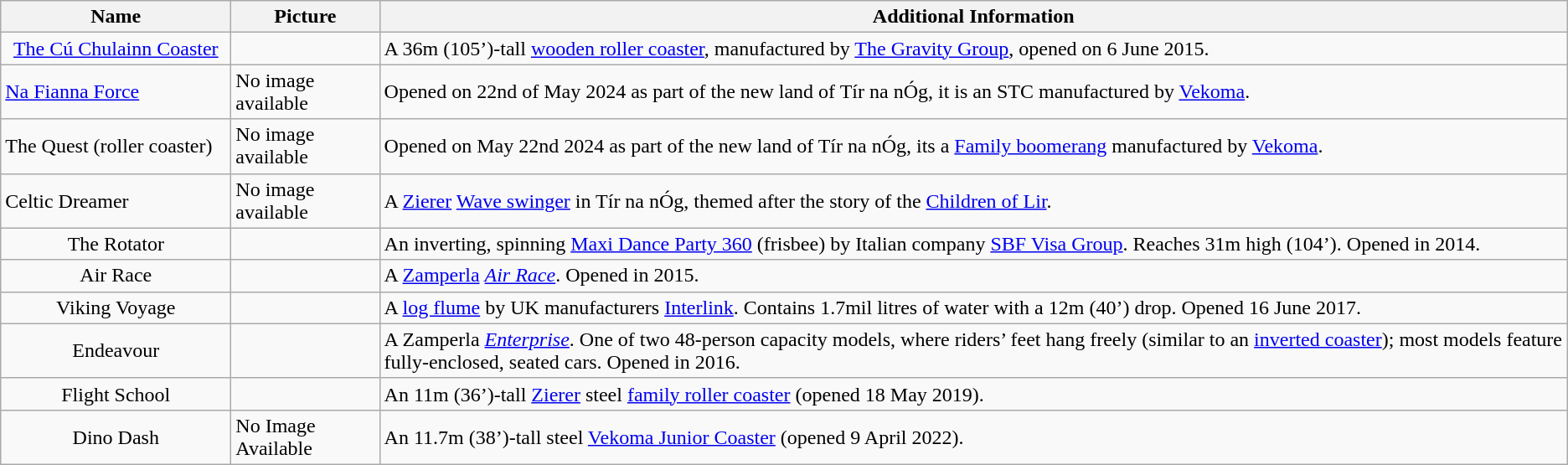<table class="wikitable sortable">
<tr>
<th style="width: 11em;">Name</th>
<th class="unsortable">Picture</th>
<th class="unsortable">Additional Information</th>
</tr>
<tr>
<td style="text-align: center;"><a href='#'>The Cú Chulainn Coaster</a></td>
<td></td>
<td>A 36m (105’)-tall <a href='#'>wooden roller coaster</a>, manufactured by <a href='#'>The Gravity Group</a>, opened on 6 June 2015.</td>
</tr>
<tr>
<td><a href='#'>Na Fianna Force</a></td>
<td>No image available</td>
<td>Opened on 22nd of May 2024 as part of the new land of Tír na nÓg, it is an STC manufactured by <a href='#'>Vekoma</a>.</td>
</tr>
<tr>
<td>The Quest (roller coaster)</td>
<td>No image available</td>
<td>Opened on May 22nd 2024 as part of the new land of Tír na nÓg, its a <a href='#'>Family boomerang</a> manufactured by <a href='#'>Vekoma</a>.</td>
</tr>
<tr>
<td>Celtic Dreamer</td>
<td>No image available</td>
<td>A <a href='#'>Zierer</a> <a href='#'>Wave swinger</a> in Tír na nÓg, themed after the story of the <a href='#'>Children of Lir</a>.</td>
</tr>
<tr>
<td style="text-align: center;">The Rotator</td>
<td></td>
<td>An inverting, spinning <a href='#'>Maxi Dance Party 360</a> (frisbee) by Italian company <a href='#'>SBF Visa Group</a>. Reaches 31m high (104’). Opened in 2014.</td>
</tr>
<tr>
<td style="text-align: center;">Air Race</td>
<td></td>
<td>A <a href='#'>Zamperla</a> <em><a href='#'>Air Race</a></em>. Opened in 2015.</td>
</tr>
<tr>
<td style="text-align: center;">Viking Voyage</td>
<td></td>
<td>A <a href='#'>log flume</a> by UK manufacturers <a href='#'>Interlink</a>. Contains 1.7mil litres of water with a 12m (40’) drop. Opened 16 June 2017.</td>
</tr>
<tr>
<td style="text-align: center;">Endeavour</td>
<td></td>
<td>A Zamperla <em><a href='#'>Enterprise</a></em>. One of two 48-person capacity models, where riders’ feet hang freely (similar to an <a href='#'>inverted coaster</a>); most models feature fully-enclosed, seated cars. Opened in 2016.</td>
</tr>
<tr>
<td style="text-align: center;">Flight School</td>
<td></td>
<td>An 11m (36’)-tall <a href='#'>Zierer</a> steel <a href='#'>family roller coaster</a> (opened 18 May 2019).</td>
</tr>
<tr>
<td style="text-align: center;">Dino Dash</td>
<td>No Image      Available</td>
<td>An 11.7m (38’)-tall steel <a href='#'>Vekoma Junior Coaster</a> (opened 9 April 2022).</td>
</tr>
</table>
